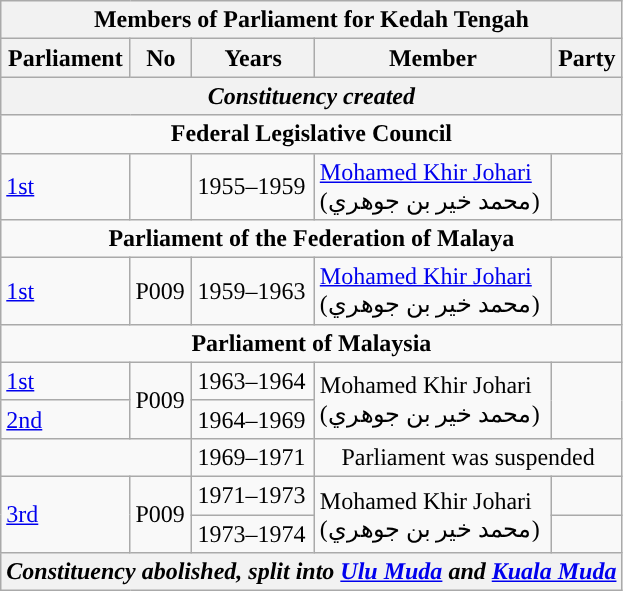<table class=wikitable>
<tr>
<th colspan="5">Members of Parliament for Kedah Tengah</th>
</tr>
<tr>
<th>Parliament</th>
<th>No</th>
<th>Years</th>
<th>Member</th>
<th>Party</th>
</tr>
<tr>
<th colspan="5" align="center"><em>Constituency created</em></th>
</tr>
<tr>
<td colspan="5" align="center"><strong>Federal Legislative Council</strong></td>
</tr>
<tr>
<td><a href='#'>1st</a></td>
<td></td>
<td>1955–1959</td>
<td><a href='#'>Mohamed Khir Johari</a> <br>  (محمد خير بن جوهري)</td>
<td></td>
</tr>
<tr>
<td colspan="5" align="center"><strong>Parliament of the Federation of Malaya</strong></td>
</tr>
<tr>
<td><a href='#'>1st</a></td>
<td>P009</td>
<td>1959–1963</td>
<td><a href='#'>Mohamed Khir Johari</a> <br>  (محمد خير بن جوهري)</td>
<td></td>
</tr>
<tr>
<td colspan="5" align="center"><strong>Parliament of Malaysia</strong></td>
</tr>
<tr>
<td><a href='#'>1st</a></td>
<td rowspan="2">P009</td>
<td>1963–1964</td>
<td rowspan="2">Mohamed Khir Johari <br>  (محمد خير بن جوهري)</td>
<td rowspan=2></td>
</tr>
<tr>
<td><a href='#'>2nd</a></td>
<td>1964–1969</td>
</tr>
<tr>
<td colspan="2"></td>
<td>1969–1971</td>
<td colspan="2" align="center">Parliament was suspended</td>
</tr>
<tr>
<td rowspan=2><a href='#'>3rd</a></td>
<td rowspan="2">P009</td>
<td>1971–1973</td>
<td rowspan="2">Mohamed Khir Johari <br>  (محمد خير بن جوهري)</td>
<td></td>
</tr>
<tr>
<td>1973–1974</td>
<td></td>
</tr>
<tr>
<th colspan="5" align="center"><em>Constituency abolished, split into <a href='#'>Ulu Muda</a> and <a href='#'>Kuala Muda</a></em></th>
</tr>
</table>
